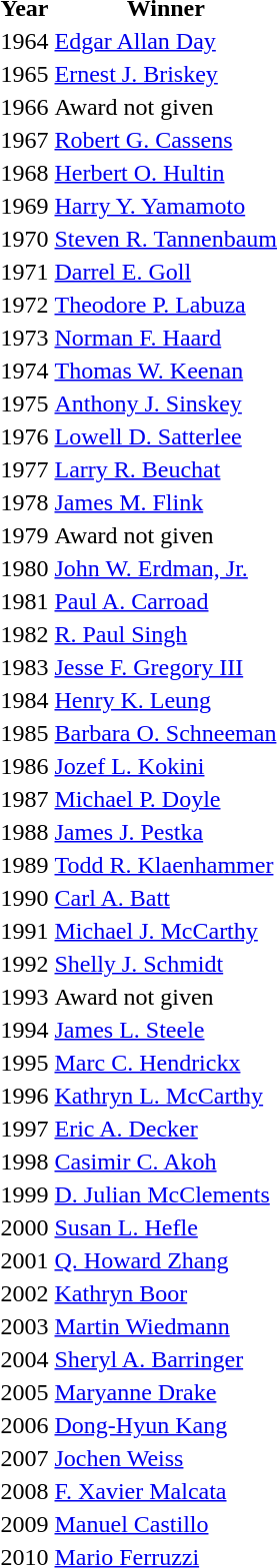<table>
<tr>
<th>Year</th>
<th>Winner</th>
</tr>
<tr>
<td>1964</td>
<td><a href='#'>Edgar Allan Day</a></td>
</tr>
<tr>
<td>1965</td>
<td><a href='#'>Ernest J. Briskey</a></td>
</tr>
<tr>
<td>1966</td>
<td>Award not given</td>
</tr>
<tr>
<td>1967</td>
<td><a href='#'>Robert G. Cassens</a></td>
</tr>
<tr>
<td>1968</td>
<td><a href='#'>Herbert O. Hultin</a></td>
</tr>
<tr>
<td>1969</td>
<td><a href='#'>Harry Y. Yamamoto</a></td>
</tr>
<tr>
<td>1970</td>
<td><a href='#'>Steven R. Tannenbaum</a></td>
</tr>
<tr>
<td>1971</td>
<td><a href='#'>Darrel E. Goll</a></td>
</tr>
<tr>
<td>1972</td>
<td><a href='#'>Theodore P. Labuza</a></td>
</tr>
<tr>
<td>1973</td>
<td><a href='#'>Norman F. Haard</a></td>
</tr>
<tr>
<td>1974</td>
<td><a href='#'>Thomas W. Keenan</a></td>
</tr>
<tr>
<td>1975</td>
<td><a href='#'>Anthony J. Sinskey</a></td>
</tr>
<tr>
<td>1976</td>
<td><a href='#'>Lowell D. Satterlee</a></td>
</tr>
<tr>
<td>1977</td>
<td><a href='#'>Larry R. Beuchat</a></td>
</tr>
<tr>
<td>1978</td>
<td><a href='#'>James M. Flink</a></td>
</tr>
<tr>
<td>1979</td>
<td>Award not given</td>
</tr>
<tr>
<td>1980</td>
<td><a href='#'>John W. Erdman, Jr.</a></td>
</tr>
<tr>
<td>1981</td>
<td><a href='#'>Paul A. Carroad</a></td>
</tr>
<tr>
<td>1982</td>
<td><a href='#'>R. Paul Singh</a></td>
</tr>
<tr>
<td>1983</td>
<td><a href='#'>Jesse F. Gregory III</a></td>
</tr>
<tr>
<td>1984</td>
<td><a href='#'>Henry K. Leung</a></td>
</tr>
<tr>
<td>1985</td>
<td><a href='#'>Barbara O. Schneeman</a></td>
</tr>
<tr>
<td>1986</td>
<td><a href='#'>Jozef L. Kokini</a></td>
</tr>
<tr>
<td>1987</td>
<td><a href='#'>Michael P. Doyle</a></td>
</tr>
<tr>
<td>1988</td>
<td><a href='#'>James J. Pestka</a></td>
</tr>
<tr>
<td>1989</td>
<td><a href='#'>Todd R. Klaenhammer</a></td>
</tr>
<tr>
<td>1990</td>
<td><a href='#'>Carl A. Batt</a></td>
</tr>
<tr>
<td>1991</td>
<td><a href='#'>Michael J. McCarthy</a></td>
</tr>
<tr>
<td>1992</td>
<td><a href='#'>Shelly J. Schmidt</a></td>
</tr>
<tr>
<td>1993</td>
<td>Award not given</td>
</tr>
<tr>
<td>1994</td>
<td><a href='#'>James L. Steele</a></td>
</tr>
<tr>
<td>1995</td>
<td><a href='#'>Marc C. Hendrickx</a></td>
</tr>
<tr>
<td>1996</td>
<td><a href='#'>Kathryn L. McCarthy</a></td>
</tr>
<tr>
<td>1997</td>
<td><a href='#'>Eric A. Decker</a></td>
</tr>
<tr>
<td>1998</td>
<td><a href='#'>Casimir C. Akoh</a></td>
</tr>
<tr>
<td>1999</td>
<td><a href='#'>D. Julian McClements</a></td>
</tr>
<tr>
<td>2000</td>
<td><a href='#'>Susan L. Hefle</a></td>
</tr>
<tr>
<td>2001</td>
<td><a href='#'>Q. Howard Zhang</a></td>
</tr>
<tr>
<td>2002</td>
<td><a href='#'>Kathryn Boor</a></td>
</tr>
<tr>
<td>2003</td>
<td><a href='#'>Martin Wiedmann</a></td>
</tr>
<tr>
<td>2004</td>
<td><a href='#'>Sheryl A. Barringer</a></td>
</tr>
<tr>
<td>2005</td>
<td><a href='#'>Maryanne Drake</a></td>
</tr>
<tr>
<td>2006</td>
<td><a href='#'>Dong-Hyun Kang</a></td>
</tr>
<tr>
<td>2007</td>
<td><a href='#'>Jochen Weiss</a></td>
</tr>
<tr>
<td>2008</td>
<td><a href='#'>F. Xavier Malcata</a></td>
</tr>
<tr>
<td>2009</td>
<td><a href='#'>Manuel Castillo</a></td>
</tr>
<tr>
<td>2010</td>
<td><a href='#'>Mario Ferruzzi</a></td>
</tr>
</table>
